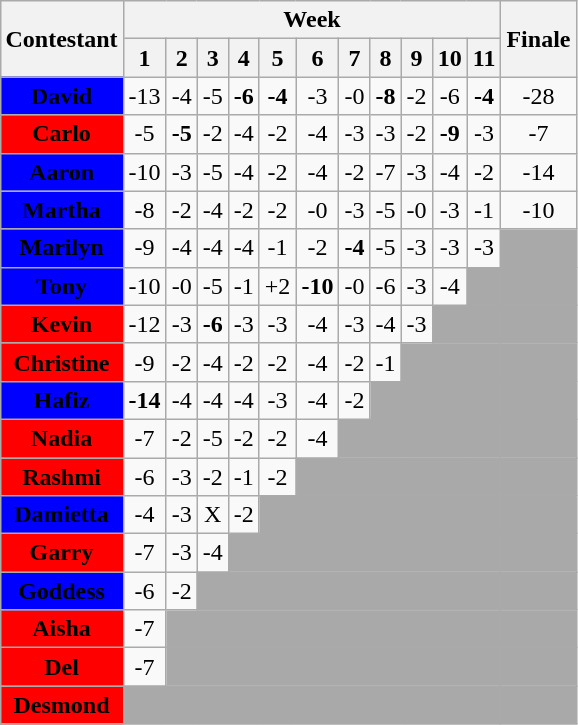<table class="wikitable"  style="margin:auto; text-align:center;">
<tr>
<th rowspan=2>Contestant</th>
<th colspan=11>Week</th>
<th rowspan=2>Finale</th>
</tr>
<tr>
<th>1</th>
<th>2</th>
<th>3</th>
<th>4</th>
<th>5</th>
<th>6</th>
<th>7</th>
<th>8</th>
<th>9</th>
<th>10</th>
<th>11</th>
</tr>
<tr>
<td style="background:blue;"><span><strong>David</strong></span></td>
<td>-13</td>
<td>-4</td>
<td>-5</td>
<td><strong>-6</strong></td>
<td><strong>-4</strong></td>
<td>-3</td>
<td>-0</td>
<td><strong>-8</strong></td>
<td>-2</td>
<td>-6</td>
<td><strong>-4</strong></td>
<td>-28</td>
</tr>
<tr>
<td style="background:red;"><span><strong>Carlo</strong></span></td>
<td>-5</td>
<td><strong>-5</strong></td>
<td>-2</td>
<td>-4</td>
<td>-2</td>
<td>-4</td>
<td>-3</td>
<td>-3</td>
<td>-2</td>
<td><strong>-9</strong></td>
<td>-3</td>
<td>-7</td>
</tr>
<tr>
<td style="background:blue;"><span><strong>Aaron</strong></span></td>
<td>-10</td>
<td>-3</td>
<td>-5</td>
<td>-4</td>
<td>-2</td>
<td>-4</td>
<td>-2</td>
<td>-7</td>
<td>-3</td>
<td>-4</td>
<td>-2</td>
<td>-14</td>
</tr>
<tr>
<td style="background:blue;"><span><strong>Martha</strong></span></td>
<td>-8</td>
<td>-2</td>
<td>-4</td>
<td>-2</td>
<td>-2</td>
<td>-0</td>
<td>-3</td>
<td>-5</td>
<td>-0</td>
<td>-3</td>
<td>-1</td>
<td>-10</td>
</tr>
<tr>
<td style="background:blue;"><span><strong>Marilyn</strong></span></td>
<td>-9</td>
<td>-4</td>
<td>-4</td>
<td>-4</td>
<td>-1</td>
<td>-2</td>
<td><strong>-4</strong></td>
<td>-5</td>
<td>-3</td>
<td>-3</td>
<td>-3</td>
<td style="background:darkgrey;"></td>
</tr>
<tr>
<td style="background:blue;"><span><strong>Tony</strong></span></td>
<td>-10</td>
<td>-0</td>
<td>-5</td>
<td>-1</td>
<td>+2</td>
<td><strong>-10</strong></td>
<td>-0</td>
<td>-6</td>
<td>-3</td>
<td>-4</td>
<td style="background:darkgrey;"></td>
<td style="background:darkgrey;"></td>
</tr>
<tr>
<td style="background:red;"><span><strong>Kevin</strong></span></td>
<td>-12</td>
<td>-3</td>
<td><strong>-6</strong></td>
<td>-3</td>
<td>-3</td>
<td>-4</td>
<td>-3</td>
<td>-4</td>
<td>-3</td>
<td colspan="2" style="background:darkgrey;"></td>
<td style="background:darkgrey;"></td>
</tr>
<tr>
<td style="background:red;"><span><strong>Christine</strong></span></td>
<td>-9</td>
<td>-2</td>
<td>-4</td>
<td>-2</td>
<td>-2</td>
<td>-4</td>
<td>-2</td>
<td>-1</td>
<td colspan="3" style="background:darkgrey;"></td>
<td style="background:darkgrey;"></td>
</tr>
<tr>
<td style="background:blue;"><span><strong>Hafiz</strong></span></td>
<td><strong>-14</strong></td>
<td>-4</td>
<td>-4</td>
<td>-4</td>
<td>-3</td>
<td>-4</td>
<td>-2</td>
<td colspan="4" style="background:darkgrey;"></td>
<td style="background:darkgrey;"></td>
</tr>
<tr>
<td style="background:red;"><span><strong>Nadia</strong></span></td>
<td>-7</td>
<td>-2</td>
<td>-5</td>
<td>-2</td>
<td>-2</td>
<td>-4</td>
<td colspan="5" style="background:darkgrey;"></td>
<td style="background:darkgrey;"></td>
</tr>
<tr>
<td style="background:red;"><span><strong>Rashmi</strong></span></td>
<td>-6</td>
<td>-3</td>
<td>-2</td>
<td>-1</td>
<td>-2</td>
<td colspan="6" style="background:darkgrey;"></td>
<td style="background:darkgrey;"></td>
</tr>
<tr>
<td style="background:blue;"><span><strong>Damietta</strong></span></td>
<td>-4</td>
<td>-3</td>
<td>X</td>
<td>-2</td>
<td colspan="7" style="background:darkgrey;"></td>
<td style="background:darkgrey;"></td>
</tr>
<tr>
<td style="background:red;"><span><strong>Garry</strong></span></td>
<td>-7</td>
<td>-3</td>
<td>-4</td>
<td colspan="8" style="background:darkgrey;"></td>
<td style="background:darkgrey;"></td>
</tr>
<tr>
<td style="background:blue;"><span><strong>Goddess</strong></span></td>
<td>-6</td>
<td>-2</td>
<td colspan="9" style="background:darkgrey;"></td>
<td style="background:darkgrey;"></td>
</tr>
<tr>
<td style="background:red;"><span><strong>Aisha</strong></span></td>
<td>-7</td>
<td colspan="10" style="background:darkgrey;"></td>
<td style="background:darkgrey;"></td>
</tr>
<tr>
<td style="background:red;"><span><strong>Del</strong></span></td>
<td>-7</td>
<td colspan="10" style="background:darkgrey;"></td>
<td style="background:darkgrey;"></td>
</tr>
<tr>
<td style="background:red;"><span><strong>Desmond</strong></span></td>
<td colspan="11" style="background:darkgrey;"></td>
<td style="background:darkgrey;"></td>
</tr>
</table>
